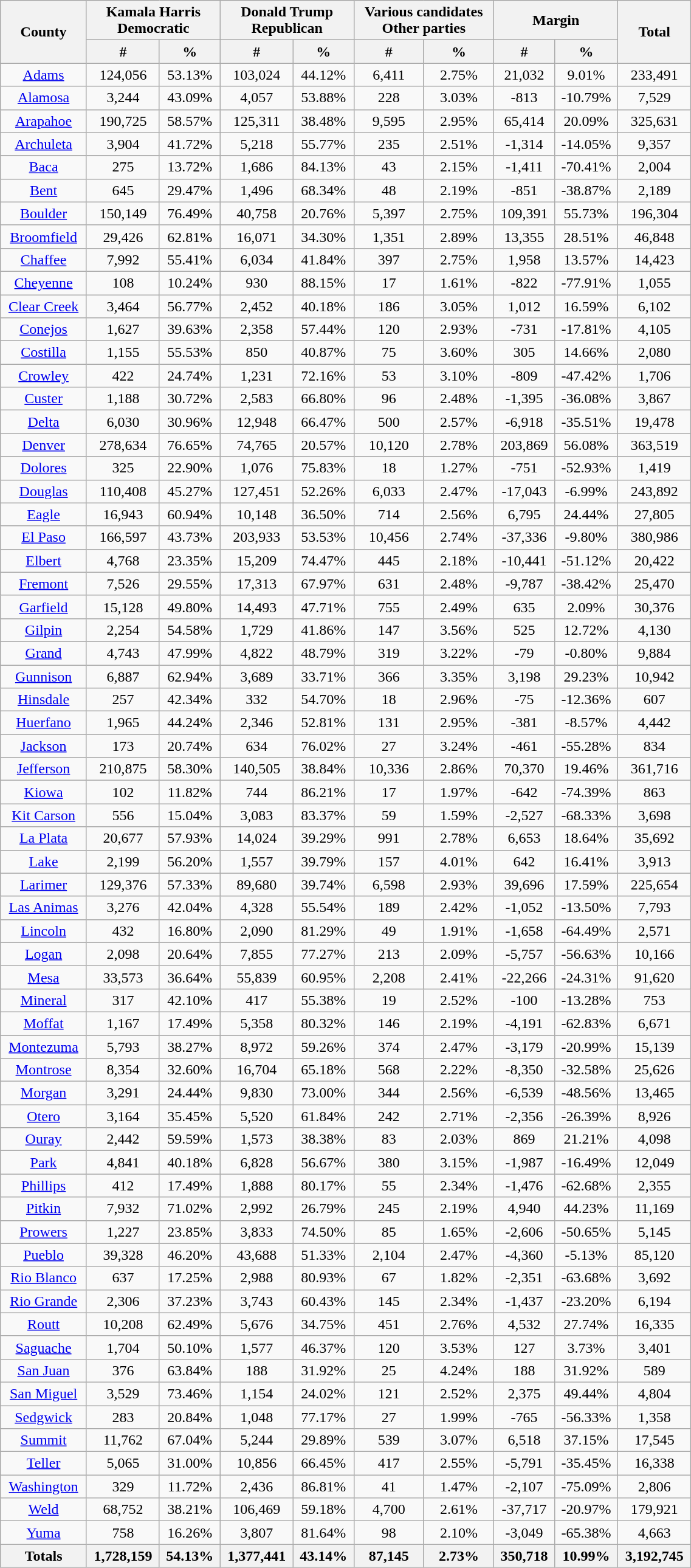<table width="60%"  class="wikitable sortable" style="text-align:center">
<tr>
<th style="text-align:center;" rowspan="2">County</th>
<th style="text-align:center;" colspan="2">Kamala Harris<br>Democratic</th>
<th style="text-align:center;" colspan="2">Donald Trump<br>Republican</th>
<th style="text-align:center;" colspan="2">Various candidates<br>Other parties</th>
<th style="text-align:center;" colspan="2">Margin</th>
<th style="text-align:center;" rowspan="2">Total</th>
</tr>
<tr>
<th style="text-align:center;" data-sort-type="number">#</th>
<th style="text-align:center;" data-sort-type="number">%</th>
<th style="text-align:center;" data-sort-type="number">#</th>
<th style="text-align:center;" data-sort-type="number">%</th>
<th style="text-align:center;" data-sort-type="number">#</th>
<th style="text-align:center;" data-sort-type="number">%</th>
<th style="text-align:center;" data-sort-type="number">#</th>
<th style="text-align:center;" data-sort-type="number">%</th>
</tr>
<tr style="text-align:center;">
<td><a href='#'>Adams</a></td>
<td>124,056</td>
<td>53.13%</td>
<td>103,024</td>
<td>44.12%</td>
<td>6,411</td>
<td>2.75%</td>
<td>21,032</td>
<td>9.01%</td>
<td>233,491</td>
</tr>
<tr style="text-align:center;">
<td><a href='#'>Alamosa</a></td>
<td>3,244</td>
<td>43.09%</td>
<td>4,057</td>
<td>53.88%</td>
<td>228</td>
<td>3.03%</td>
<td>-813</td>
<td>-10.79%</td>
<td>7,529</td>
</tr>
<tr style="text-align:center;">
<td><a href='#'>Arapahoe</a></td>
<td>190,725</td>
<td>58.57%</td>
<td>125,311</td>
<td>38.48%</td>
<td>9,595</td>
<td>2.95%</td>
<td>65,414</td>
<td>20.09%</td>
<td>325,631</td>
</tr>
<tr style="text-align:center;">
<td><a href='#'>Archuleta</a></td>
<td>3,904</td>
<td>41.72%</td>
<td>5,218</td>
<td>55.77%</td>
<td>235</td>
<td>2.51%</td>
<td>-1,314</td>
<td>-14.05%</td>
<td>9,357</td>
</tr>
<tr style="text-align:center;">
<td><a href='#'>Baca</a></td>
<td>275</td>
<td>13.72%</td>
<td>1,686</td>
<td>84.13%</td>
<td>43</td>
<td>2.15%</td>
<td>-1,411</td>
<td>-70.41%</td>
<td>2,004</td>
</tr>
<tr style="text-align:center;">
<td><a href='#'>Bent</a></td>
<td>645</td>
<td>29.47%</td>
<td>1,496</td>
<td>68.34%</td>
<td>48</td>
<td>2.19%</td>
<td>-851</td>
<td>-38.87%</td>
<td>2,189</td>
</tr>
<tr style="text-align:center;">
<td><a href='#'>Boulder</a></td>
<td>150,149</td>
<td>76.49%</td>
<td>40,758</td>
<td>20.76%</td>
<td>5,397</td>
<td>2.75%</td>
<td>109,391</td>
<td>55.73%</td>
<td>196,304</td>
</tr>
<tr style="text-align:center;">
<td><a href='#'>Broomfield</a></td>
<td>29,426</td>
<td>62.81%</td>
<td>16,071</td>
<td>34.30%</td>
<td>1,351</td>
<td>2.89%</td>
<td>13,355</td>
<td>28.51%</td>
<td>46,848</td>
</tr>
<tr style="text-align:center;">
<td><a href='#'>Chaffee</a></td>
<td>7,992</td>
<td>55.41%</td>
<td>6,034</td>
<td>41.84%</td>
<td>397</td>
<td>2.75%</td>
<td>1,958</td>
<td>13.57%</td>
<td>14,423</td>
</tr>
<tr style="text-align:center;">
<td><a href='#'>Cheyenne</a></td>
<td>108</td>
<td>10.24%</td>
<td>930</td>
<td>88.15%</td>
<td>17</td>
<td>1.61%</td>
<td>-822</td>
<td>-77.91%</td>
<td>1,055</td>
</tr>
<tr style="text-align:center;">
<td><a href='#'>Clear Creek</a></td>
<td>3,464</td>
<td>56.77%</td>
<td>2,452</td>
<td>40.18%</td>
<td>186</td>
<td>3.05%</td>
<td>1,012</td>
<td>16.59%</td>
<td>6,102</td>
</tr>
<tr style="text-align:center;">
<td><a href='#'>Conejos</a></td>
<td>1,627</td>
<td>39.63%</td>
<td>2,358</td>
<td>57.44%</td>
<td>120</td>
<td>2.93%</td>
<td>-731</td>
<td>-17.81%</td>
<td>4,105</td>
</tr>
<tr style="text-align:center;">
<td><a href='#'>Costilla</a></td>
<td>1,155</td>
<td>55.53%</td>
<td>850</td>
<td>40.87%</td>
<td>75</td>
<td>3.60%</td>
<td>305</td>
<td>14.66%</td>
<td>2,080</td>
</tr>
<tr style="text-align:center;">
<td><a href='#'>Crowley</a></td>
<td>422</td>
<td>24.74%</td>
<td>1,231</td>
<td>72.16%</td>
<td>53</td>
<td>3.10%</td>
<td>-809</td>
<td>-47.42%</td>
<td>1,706</td>
</tr>
<tr style="text-align:center;">
<td><a href='#'>Custer</a></td>
<td>1,188</td>
<td>30.72%</td>
<td>2,583</td>
<td>66.80%</td>
<td>96</td>
<td>2.48%</td>
<td>-1,395</td>
<td>-36.08%</td>
<td>3,867</td>
</tr>
<tr style="text-align:center;">
<td><a href='#'>Delta</a></td>
<td>6,030</td>
<td>30.96%</td>
<td>12,948</td>
<td>66.47%</td>
<td>500</td>
<td>2.57%</td>
<td>-6,918</td>
<td>-35.51%</td>
<td>19,478</td>
</tr>
<tr style="text-align:center;">
<td><a href='#'>Denver</a></td>
<td>278,634</td>
<td>76.65%</td>
<td>74,765</td>
<td>20.57%</td>
<td>10,120</td>
<td>2.78%</td>
<td>203,869</td>
<td>56.08%</td>
<td>363,519</td>
</tr>
<tr style="text-align:center;">
<td><a href='#'>Dolores</a></td>
<td>325</td>
<td>22.90%</td>
<td>1,076</td>
<td>75.83%</td>
<td>18</td>
<td>1.27%</td>
<td>-751</td>
<td>-52.93%</td>
<td>1,419</td>
</tr>
<tr style="text-align:center;">
<td><a href='#'>Douglas</a></td>
<td>110,408</td>
<td>45.27%</td>
<td>127,451</td>
<td>52.26%</td>
<td>6,033</td>
<td>2.47%</td>
<td>-17,043</td>
<td>-6.99%</td>
<td>243,892</td>
</tr>
<tr style="text-align:center;">
<td><a href='#'>Eagle</a></td>
<td>16,943</td>
<td>60.94%</td>
<td>10,148</td>
<td>36.50%</td>
<td>714</td>
<td>2.56%</td>
<td>6,795</td>
<td>24.44%</td>
<td>27,805</td>
</tr>
<tr style="text-align:center;">
<td><a href='#'>El Paso</a></td>
<td>166,597</td>
<td>43.73%</td>
<td>203,933</td>
<td>53.53%</td>
<td>10,456</td>
<td>2.74%</td>
<td>-37,336</td>
<td>-9.80%</td>
<td>380,986</td>
</tr>
<tr style="text-align:center;">
<td><a href='#'>Elbert</a></td>
<td>4,768</td>
<td>23.35%</td>
<td>15,209</td>
<td>74.47%</td>
<td>445</td>
<td>2.18%</td>
<td>-10,441</td>
<td>-51.12%</td>
<td>20,422</td>
</tr>
<tr style="text-align:center;">
<td><a href='#'>Fremont</a></td>
<td>7,526</td>
<td>29.55%</td>
<td>17,313</td>
<td>67.97%</td>
<td>631</td>
<td>2.48%</td>
<td>-9,787</td>
<td>-38.42%</td>
<td>25,470</td>
</tr>
<tr style="text-align:center;">
<td><a href='#'>Garfield</a></td>
<td>15,128</td>
<td>49.80%</td>
<td>14,493</td>
<td>47.71%</td>
<td>755</td>
<td>2.49%</td>
<td>635</td>
<td>2.09%</td>
<td>30,376</td>
</tr>
<tr style="text-align:center;">
<td><a href='#'>Gilpin</a></td>
<td>2,254</td>
<td>54.58%</td>
<td>1,729</td>
<td>41.86%</td>
<td>147</td>
<td>3.56%</td>
<td>525</td>
<td>12.72%</td>
<td>4,130</td>
</tr>
<tr style="text-align:center;">
<td><a href='#'>Grand</a></td>
<td>4,743</td>
<td>47.99%</td>
<td>4,822</td>
<td>48.79%</td>
<td>319</td>
<td>3.22%</td>
<td>-79</td>
<td>-0.80%</td>
<td>9,884</td>
</tr>
<tr style="text-align:center;">
<td><a href='#'>Gunnison</a></td>
<td>6,887</td>
<td>62.94%</td>
<td>3,689</td>
<td>33.71%</td>
<td>366</td>
<td>3.35%</td>
<td>3,198</td>
<td>29.23%</td>
<td>10,942</td>
</tr>
<tr style="text-align:center;">
<td><a href='#'>Hinsdale</a></td>
<td>257</td>
<td>42.34%</td>
<td>332</td>
<td>54.70%</td>
<td>18</td>
<td>2.96%</td>
<td>-75</td>
<td>-12.36%</td>
<td>607</td>
</tr>
<tr style="text-align:center;">
<td><a href='#'>Huerfano</a></td>
<td>1,965</td>
<td>44.24%</td>
<td>2,346</td>
<td>52.81%</td>
<td>131</td>
<td>2.95%</td>
<td>-381</td>
<td>-8.57%</td>
<td>4,442</td>
</tr>
<tr style="text-align:center;">
<td><a href='#'>Jackson</a></td>
<td>173</td>
<td>20.74%</td>
<td>634</td>
<td>76.02%</td>
<td>27</td>
<td>3.24%</td>
<td>-461</td>
<td>-55.28%</td>
<td>834</td>
</tr>
<tr style="text-align:center;">
<td><a href='#'>Jefferson</a></td>
<td>210,875</td>
<td>58.30%</td>
<td>140,505</td>
<td>38.84%</td>
<td>10,336</td>
<td>2.86%</td>
<td>70,370</td>
<td>19.46%</td>
<td>361,716</td>
</tr>
<tr style="text-align:center;">
<td><a href='#'>Kiowa</a></td>
<td>102</td>
<td>11.82%</td>
<td>744</td>
<td>86.21%</td>
<td>17</td>
<td>1.97%</td>
<td>-642</td>
<td>-74.39%</td>
<td>863</td>
</tr>
<tr style="text-align:center;">
<td><a href='#'>Kit Carson</a></td>
<td>556</td>
<td>15.04%</td>
<td>3,083</td>
<td>83.37%</td>
<td>59</td>
<td>1.59%</td>
<td>-2,527</td>
<td>-68.33%</td>
<td>3,698</td>
</tr>
<tr style="text-align:center;">
<td><a href='#'>La Plata</a></td>
<td>20,677</td>
<td>57.93%</td>
<td>14,024</td>
<td>39.29%</td>
<td>991</td>
<td>2.78%</td>
<td>6,653</td>
<td>18.64%</td>
<td>35,692</td>
</tr>
<tr style="text-align:center;">
<td><a href='#'>Lake</a></td>
<td>2,199</td>
<td>56.20%</td>
<td>1,557</td>
<td>39.79%</td>
<td>157</td>
<td>4.01%</td>
<td>642</td>
<td>16.41%</td>
<td>3,913</td>
</tr>
<tr style="text-align:center;">
<td><a href='#'>Larimer</a></td>
<td>129,376</td>
<td>57.33%</td>
<td>89,680</td>
<td>39.74%</td>
<td>6,598</td>
<td>2.93%</td>
<td>39,696</td>
<td>17.59%</td>
<td>225,654</td>
</tr>
<tr style="text-align:center;">
<td><a href='#'>Las Animas</a></td>
<td>3,276</td>
<td>42.04%</td>
<td>4,328</td>
<td>55.54%</td>
<td>189</td>
<td>2.42%</td>
<td>-1,052</td>
<td>-13.50%</td>
<td>7,793</td>
</tr>
<tr style="text-align:center;">
<td><a href='#'>Lincoln</a></td>
<td>432</td>
<td>16.80%</td>
<td>2,090</td>
<td>81.29%</td>
<td>49</td>
<td>1.91%</td>
<td>-1,658</td>
<td>-64.49%</td>
<td>2,571</td>
</tr>
<tr style="text-align:center;">
<td><a href='#'>Logan</a></td>
<td>2,098</td>
<td>20.64%</td>
<td>7,855</td>
<td>77.27%</td>
<td>213</td>
<td>2.09%</td>
<td>-5,757</td>
<td>-56.63%</td>
<td>10,166</td>
</tr>
<tr style="text-align:center;">
<td><a href='#'>Mesa</a></td>
<td>33,573</td>
<td>36.64%</td>
<td>55,839</td>
<td>60.95%</td>
<td>2,208</td>
<td>2.41%</td>
<td>-22,266</td>
<td>-24.31%</td>
<td>91,620</td>
</tr>
<tr style="text-align:center;">
<td><a href='#'>Mineral</a></td>
<td>317</td>
<td>42.10%</td>
<td>417</td>
<td>55.38%</td>
<td>19</td>
<td>2.52%</td>
<td>-100</td>
<td>-13.28%</td>
<td>753</td>
</tr>
<tr style="text-align:center;">
<td><a href='#'>Moffat</a></td>
<td>1,167</td>
<td>17.49%</td>
<td>5,358</td>
<td>80.32%</td>
<td>146</td>
<td>2.19%</td>
<td>-4,191</td>
<td>-62.83%</td>
<td>6,671</td>
</tr>
<tr style="text-align:center;">
<td><a href='#'>Montezuma</a></td>
<td>5,793</td>
<td>38.27%</td>
<td>8,972</td>
<td>59.26%</td>
<td>374</td>
<td>2.47%</td>
<td>-3,179</td>
<td>-20.99%</td>
<td>15,139</td>
</tr>
<tr style="text-align:center;">
<td><a href='#'>Montrose</a></td>
<td>8,354</td>
<td>32.60%</td>
<td>16,704</td>
<td>65.18%</td>
<td>568</td>
<td>2.22%</td>
<td>-8,350</td>
<td>-32.58%</td>
<td>25,626</td>
</tr>
<tr style="text-align:center;">
<td><a href='#'>Morgan</a></td>
<td>3,291</td>
<td>24.44%</td>
<td>9,830</td>
<td>73.00%</td>
<td>344</td>
<td>2.56%</td>
<td>-6,539</td>
<td>-48.56%</td>
<td>13,465</td>
</tr>
<tr style="text-align:center;">
<td><a href='#'>Otero</a></td>
<td>3,164</td>
<td>35.45%</td>
<td>5,520</td>
<td>61.84%</td>
<td>242</td>
<td>2.71%</td>
<td>-2,356</td>
<td>-26.39%</td>
<td>8,926</td>
</tr>
<tr style="text-align:center;">
<td><a href='#'>Ouray</a></td>
<td>2,442</td>
<td>59.59%</td>
<td>1,573</td>
<td>38.38%</td>
<td>83</td>
<td>2.03%</td>
<td>869</td>
<td>21.21%</td>
<td>4,098</td>
</tr>
<tr style="text-align:center;">
<td><a href='#'>Park</a></td>
<td>4,841</td>
<td>40.18%</td>
<td>6,828</td>
<td>56.67%</td>
<td>380</td>
<td>3.15%</td>
<td>-1,987</td>
<td>-16.49%</td>
<td>12,049</td>
</tr>
<tr style="text-align:center;">
<td><a href='#'>Phillips</a></td>
<td>412</td>
<td>17.49%</td>
<td>1,888</td>
<td>80.17%</td>
<td>55</td>
<td>2.34%</td>
<td>-1,476</td>
<td>-62.68%</td>
<td>2,355</td>
</tr>
<tr style="text-align:center;">
<td><a href='#'>Pitkin</a></td>
<td>7,932</td>
<td>71.02%</td>
<td>2,992</td>
<td>26.79%</td>
<td>245</td>
<td>2.19%</td>
<td>4,940</td>
<td>44.23%</td>
<td>11,169</td>
</tr>
<tr style="text-align:center;">
<td><a href='#'>Prowers</a></td>
<td>1,227</td>
<td>23.85%</td>
<td>3,833</td>
<td>74.50%</td>
<td>85</td>
<td>1.65%</td>
<td>-2,606</td>
<td>-50.65%</td>
<td>5,145</td>
</tr>
<tr style="text-align:center;">
<td><a href='#'>Pueblo</a></td>
<td>39,328</td>
<td>46.20%</td>
<td>43,688</td>
<td>51.33%</td>
<td>2,104</td>
<td>2.47%</td>
<td>-4,360</td>
<td>-5.13%</td>
<td>85,120</td>
</tr>
<tr style="text-align:center;">
<td><a href='#'>Rio Blanco</a></td>
<td>637</td>
<td>17.25%</td>
<td>2,988</td>
<td>80.93%</td>
<td>67</td>
<td>1.82%</td>
<td>-2,351</td>
<td>-63.68%</td>
<td>3,692</td>
</tr>
<tr style="text-align:center;">
<td><a href='#'>Rio Grande</a></td>
<td>2,306</td>
<td>37.23%</td>
<td>3,743</td>
<td>60.43%</td>
<td>145</td>
<td>2.34%</td>
<td>-1,437</td>
<td>-23.20%</td>
<td>6,194</td>
</tr>
<tr style="text-align:center;">
<td><a href='#'>Routt</a></td>
<td>10,208</td>
<td>62.49%</td>
<td>5,676</td>
<td>34.75%</td>
<td>451</td>
<td>2.76%</td>
<td>4,532</td>
<td>27.74%</td>
<td>16,335</td>
</tr>
<tr style="text-align:center;">
<td><a href='#'>Saguache</a></td>
<td>1,704</td>
<td>50.10%</td>
<td>1,577</td>
<td>46.37%</td>
<td>120</td>
<td>3.53%</td>
<td>127</td>
<td>3.73%</td>
<td>3,401</td>
</tr>
<tr style="text-align:center;">
<td><a href='#'>San Juan</a></td>
<td>376</td>
<td>63.84%</td>
<td>188</td>
<td>31.92%</td>
<td>25</td>
<td>4.24%</td>
<td>188</td>
<td>31.92%</td>
<td>589</td>
</tr>
<tr style="text-align:center;">
<td><a href='#'>San Miguel</a></td>
<td>3,529</td>
<td>73.46%</td>
<td>1,154</td>
<td>24.02%</td>
<td>121</td>
<td>2.52%</td>
<td>2,375</td>
<td>49.44%</td>
<td>4,804</td>
</tr>
<tr style="text-align:center;">
<td><a href='#'>Sedgwick</a></td>
<td>283</td>
<td>20.84%</td>
<td>1,048</td>
<td>77.17%</td>
<td>27</td>
<td>1.99%</td>
<td>-765</td>
<td>-56.33%</td>
<td>1,358</td>
</tr>
<tr style="text-align:center;">
<td><a href='#'>Summit</a></td>
<td>11,762</td>
<td>67.04%</td>
<td>5,244</td>
<td>29.89%</td>
<td>539</td>
<td>3.07%</td>
<td>6,518</td>
<td>37.15%</td>
<td>17,545</td>
</tr>
<tr style="text-align:center;">
<td><a href='#'>Teller</a></td>
<td>5,065</td>
<td>31.00%</td>
<td>10,856</td>
<td>66.45%</td>
<td>417</td>
<td>2.55%</td>
<td>-5,791</td>
<td>-35.45%</td>
<td>16,338</td>
</tr>
<tr style="text-align:center;">
<td><a href='#'>Washington</a></td>
<td>329</td>
<td>11.72%</td>
<td>2,436</td>
<td>86.81%</td>
<td>41</td>
<td>1.47%</td>
<td>-2,107</td>
<td>-75.09%</td>
<td>2,806</td>
</tr>
<tr style="text-align:center;">
<td><a href='#'>Weld</a></td>
<td>68,752</td>
<td>38.21%</td>
<td>106,469</td>
<td>59.18%</td>
<td>4,700</td>
<td>2.61%</td>
<td>-37,717</td>
<td>-20.97%</td>
<td>179,921</td>
</tr>
<tr style="text-align:center;">
<td><a href='#'>Yuma</a></td>
<td>758</td>
<td>16.26%</td>
<td>3,807</td>
<td>81.64%</td>
<td>98</td>
<td>2.10%</td>
<td>-3,049</td>
<td>-65.38%</td>
<td>4,663</td>
</tr>
<tr>
<th>Totals</th>
<th>1,728,159</th>
<th>54.13%</th>
<th>1,377,441</th>
<th>43.14%</th>
<th>87,145</th>
<th>2.73%</th>
<th>350,718</th>
<th>10.99%</th>
<th>3,192,745</th>
</tr>
</table>
